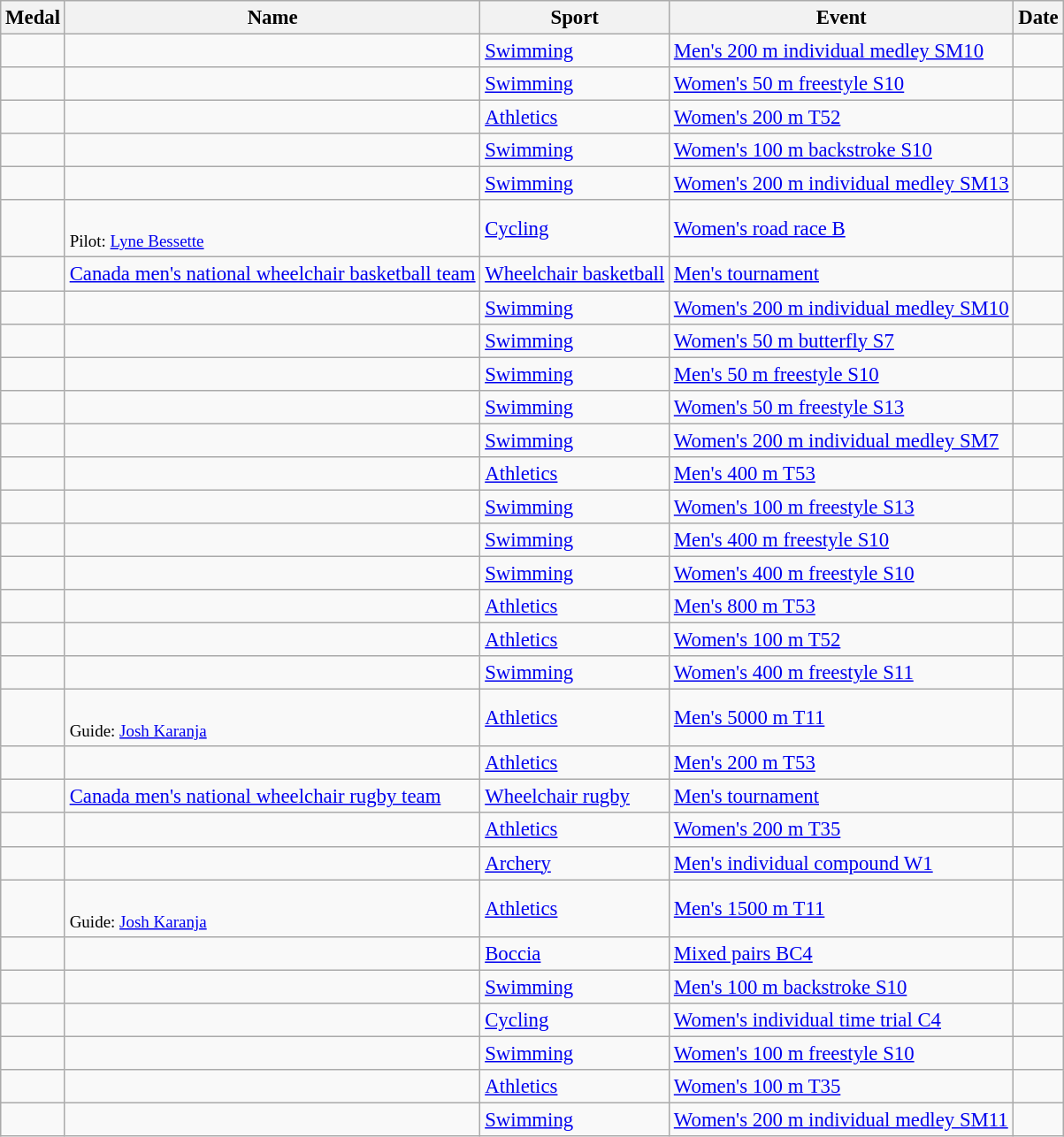<table class="wikitable sortable" style="font-size: 95%;">
<tr>
<th>Medal</th>
<th>Name</th>
<th>Sport</th>
<th>Event</th>
<th>Date</th>
</tr>
<tr>
<td></td>
<td></td>
<td><a href='#'>Swimming</a></td>
<td><a href='#'>Men's 200 m individual medley SM10</a></td>
<td></td>
</tr>
<tr>
<td></td>
<td></td>
<td><a href='#'>Swimming</a></td>
<td><a href='#'>Women's 50 m freestyle S10</a></td>
<td></td>
</tr>
<tr>
<td></td>
<td></td>
<td><a href='#'>Athletics</a></td>
<td><a href='#'>Women's 200 m T52</a></td>
<td></td>
</tr>
<tr>
<td></td>
<td></td>
<td><a href='#'>Swimming</a></td>
<td><a href='#'>Women's 100 m backstroke S10</a></td>
<td></td>
</tr>
<tr>
<td></td>
<td></td>
<td><a href='#'>Swimming</a></td>
<td><a href='#'>Women's 200 m individual medley SM13</a></td>
<td></td>
</tr>
<tr>
<td></td>
<td><br><small>Pilot: <a href='#'>Lyne Bessette</a></small></td>
<td><a href='#'>Cycling</a></td>
<td><a href='#'>Women's road race B</a></td>
<td></td>
</tr>
<tr>
<td></td>
<td><a href='#'>Canada men's national wheelchair basketball team</a><br></td>
<td><a href='#'>Wheelchair basketball</a></td>
<td><a href='#'>Men's tournament</a></td>
<td></td>
</tr>
<tr>
<td></td>
<td></td>
<td><a href='#'>Swimming</a></td>
<td><a href='#'>Women's 200 m individual medley SM10</a></td>
<td></td>
</tr>
<tr>
<td></td>
<td></td>
<td><a href='#'>Swimming</a></td>
<td><a href='#'>Women's 50 m butterfly S7</a></td>
<td></td>
</tr>
<tr>
<td></td>
<td></td>
<td><a href='#'>Swimming</a></td>
<td><a href='#'>Men's 50 m freestyle S10</a></td>
<td></td>
</tr>
<tr>
<td></td>
<td></td>
<td><a href='#'>Swimming</a></td>
<td><a href='#'>Women's 50 m freestyle S13</a></td>
<td></td>
</tr>
<tr>
<td></td>
<td></td>
<td><a href='#'>Swimming</a></td>
<td><a href='#'>Women's 200 m individual medley SM7</a></td>
<td></td>
</tr>
<tr>
<td></td>
<td></td>
<td><a href='#'>Athletics</a></td>
<td><a href='#'>Men's 400 m T53</a></td>
<td></td>
</tr>
<tr>
<td></td>
<td></td>
<td><a href='#'>Swimming</a></td>
<td><a href='#'>Women's 100 m freestyle S13</a></td>
<td></td>
</tr>
<tr>
<td></td>
<td></td>
<td><a href='#'>Swimming</a></td>
<td><a href='#'>Men's 400 m freestyle S10</a></td>
<td></td>
</tr>
<tr>
<td></td>
<td></td>
<td><a href='#'>Swimming</a></td>
<td><a href='#'>Women's 400 m freestyle S10</a></td>
<td></td>
</tr>
<tr>
<td></td>
<td></td>
<td><a href='#'>Athletics</a></td>
<td><a href='#'>Men's 800 m T53</a></td>
<td></td>
</tr>
<tr>
<td></td>
<td></td>
<td><a href='#'>Athletics</a></td>
<td><a href='#'>Women's 100 m T52</a></td>
<td></td>
</tr>
<tr>
<td></td>
<td></td>
<td><a href='#'>Swimming</a></td>
<td><a href='#'>Women's 400 m freestyle S11</a></td>
<td></td>
</tr>
<tr>
<td></td>
<td><br><small>Guide: <a href='#'>Josh Karanja</a></small></td>
<td><a href='#'>Athletics</a></td>
<td><a href='#'>Men's 5000 m T11</a></td>
<td></td>
</tr>
<tr>
<td></td>
<td></td>
<td><a href='#'>Athletics</a></td>
<td><a href='#'>Men's 200 m T53</a></td>
<td></td>
</tr>
<tr>
<td></td>
<td><a href='#'>Canada men's national wheelchair rugby team</a><br></td>
<td><a href='#'>Wheelchair rugby</a></td>
<td><a href='#'>Men's tournament</a></td>
<td></td>
</tr>
<tr>
<td></td>
<td></td>
<td><a href='#'>Athletics</a></td>
<td><a href='#'>Women's 200 m T35</a></td>
<td></td>
</tr>
<tr>
<td></td>
<td></td>
<td><a href='#'>Archery</a></td>
<td><a href='#'>Men's individual compound W1</a></td>
<td></td>
</tr>
<tr>
<td></td>
<td><br><small>Guide: <a href='#'>Josh Karanja</a></small></td>
<td><a href='#'>Athletics</a></td>
<td><a href='#'>Men's 1500 m T11</a></td>
<td></td>
</tr>
<tr>
<td></td>
<td> <br> </td>
<td><a href='#'>Boccia</a></td>
<td><a href='#'>Mixed pairs BC4</a></td>
<td></td>
</tr>
<tr>
<td></td>
<td></td>
<td><a href='#'>Swimming</a></td>
<td><a href='#'>Men's 100 m backstroke S10</a></td>
<td></td>
</tr>
<tr>
<td></td>
<td></td>
<td><a href='#'>Cycling</a></td>
<td><a href='#'>Women's individual time trial C4</a></td>
<td></td>
</tr>
<tr>
<td></td>
<td></td>
<td><a href='#'>Swimming</a></td>
<td><a href='#'>Women's 100 m freestyle S10</a></td>
<td></td>
</tr>
<tr>
<td></td>
<td></td>
<td><a href='#'>Athletics</a></td>
<td><a href='#'>Women's 100 m T35</a></td>
<td></td>
</tr>
<tr>
<td></td>
<td></td>
<td><a href='#'>Swimming</a></td>
<td><a href='#'>Women's 200 m individual medley SM11</a></td>
<td></td>
</tr>
</table>
